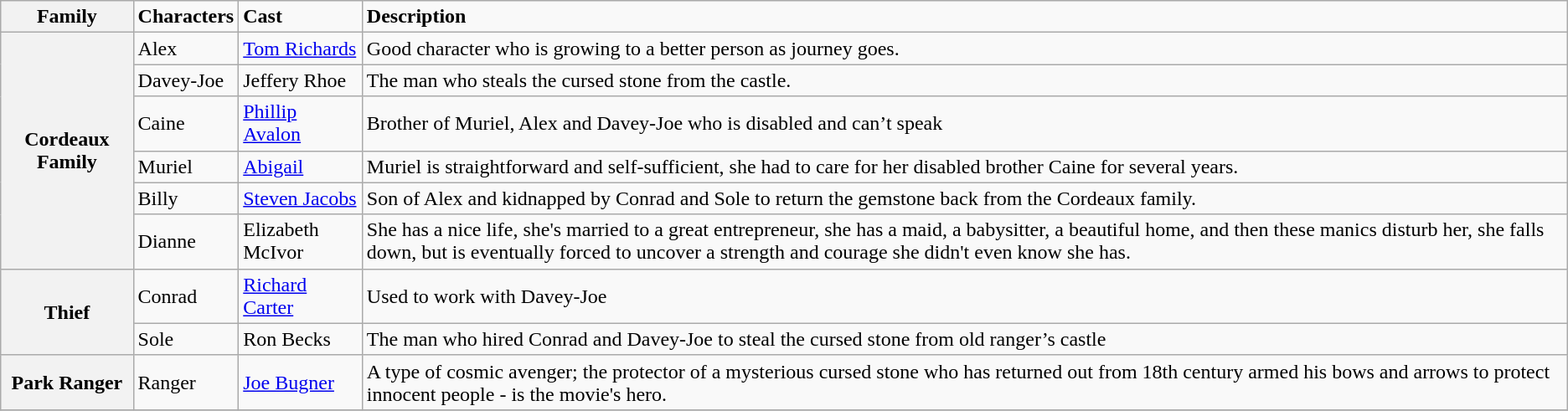<table class="wikitable">
<tr>
<th><strong>Family</strong></th>
<td><strong>Characters</strong></td>
<td><strong>Cast</strong></td>
<td><strong>Description</strong></td>
</tr>
<tr>
<th rowspan="6"><strong>Cordeaux Family</strong></th>
<td>Alex</td>
<td><a href='#'>Tom Richards</a></td>
<td>Good character who is growing to a better person as journey goes.</td>
</tr>
<tr>
<td>Davey-Joe</td>
<td>Jeffery Rhoe</td>
<td>The man who steals the cursed stone from the castle.</td>
</tr>
<tr>
<td>Caine</td>
<td><a href='#'>Phillip Avalon</a></td>
<td>Brother of Muriel, Alex and Davey-Joe who is disabled and can’t speak</td>
</tr>
<tr>
<td>Muriel</td>
<td><a href='#'>Abigail</a></td>
<td>Muriel is straightforward and self-sufficient, she had to care for her disabled brother Caine for several years.</td>
</tr>
<tr>
<td>Billy</td>
<td><a href='#'>Steven Jacobs</a></td>
<td>Son of Alex and kidnapped by Conrad and Sole to return the gemstone back from the Cordeaux family.</td>
</tr>
<tr>
<td>Dianne</td>
<td>Elizabeth McIvor</td>
<td>She has a nice life, she's married to a great entrepreneur, she has a maid, a babysitter, a beautiful home, and then these manics disturb her, she falls down, but is eventually forced to uncover a strength and courage she didn't even know she has.</td>
</tr>
<tr>
<th rowspan="2"><strong>Thief</strong></th>
<td>Conrad</td>
<td><a href='#'>Richard Carter</a></td>
<td>Used to work with Davey-Joe</td>
</tr>
<tr>
<td>Sole</td>
<td>Ron Becks</td>
<td>The man who hired Conrad and Davey-Joe to steal the cursed stone from old ranger’s castle</td>
</tr>
<tr>
<th><strong>Park Ranger</strong></th>
<td>Ranger</td>
<td><a href='#'>Joe Bugner</a></td>
<td>A type of cosmic avenger; the protector of a mysterious cursed stone who has returned out from 18th century armed his bows and arrows to protect innocent people - is the movie's hero.</td>
</tr>
<tr>
</tr>
</table>
